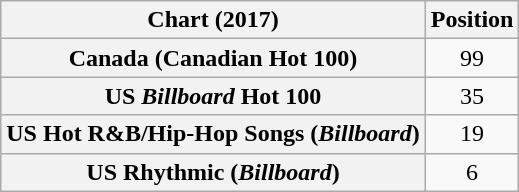<table class="wikitable sortable plainrowheaders" style="text-align:center">
<tr>
<th scope="col">Chart (2017)</th>
<th scope="col">Position</th>
</tr>
<tr>
<th scope="row">Canada (Canadian Hot 100)</th>
<td>99</td>
</tr>
<tr>
<th scope="row">US <em>Billboard</em> Hot 100</th>
<td>35</td>
</tr>
<tr>
<th scope="row">US Hot R&B/Hip-Hop Songs (<em>Billboard</em>)</th>
<td>19</td>
</tr>
<tr>
<th scope="row">US Rhythmic (<em>Billboard</em>)</th>
<td>6</td>
</tr>
</table>
